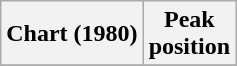<table class="wikitable plainrowheaders" style="text-align:center">
<tr>
<th scope="col">Chart (1980)</th>
<th scope="col">Peak<br> position</th>
</tr>
<tr>
</tr>
</table>
